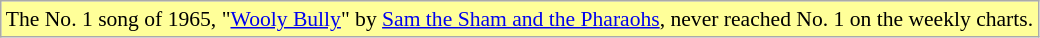<table class="wikitable" style="font-size:90%;">
<tr>
<td style="background-color:#FFFF99">The No. 1 song of 1965, "<a href='#'>Wooly Bully</a>" by <a href='#'>Sam the Sham and the Pharaohs</a>, never reached No. 1 on the weekly charts.</td>
</tr>
</table>
